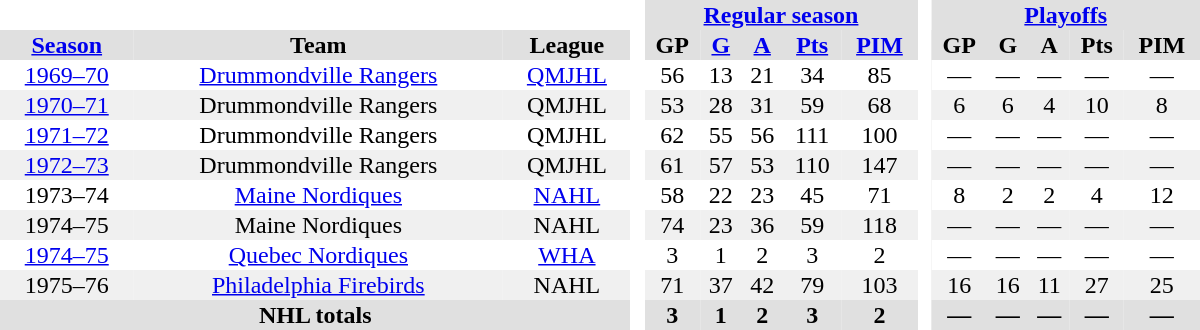<table border="0" cellpadding="1" cellspacing="0" style="text-align:center; width:50em;">
<tr style="background:#e0e0e0;">
<th colspan="3"  bgcolor="#ffffff"> </th>
<th rowspan="99" bgcolor="#ffffff"> </th>
<th colspan="5"><a href='#'>Regular season</a></th>
<th rowspan="99" bgcolor="#ffffff"> </th>
<th colspan="5"><a href='#'>Playoffs</a></th>
</tr>
<tr style="background:#e0e0e0;">
<th><a href='#'>Season</a></th>
<th>Team</th>
<th>League</th>
<th>GP</th>
<th><a href='#'>G</a></th>
<th><a href='#'>A</a></th>
<th><a href='#'>Pts</a></th>
<th><a href='#'>PIM</a></th>
<th>GP</th>
<th>G</th>
<th>A</th>
<th>Pts</th>
<th>PIM</th>
</tr>
<tr>
<td><a href='#'>1969–70</a></td>
<td><a href='#'>Drummondville Rangers</a></td>
<td><a href='#'>QMJHL</a></td>
<td>56</td>
<td>13</td>
<td>21</td>
<td>34</td>
<td>85</td>
<td>—</td>
<td>—</td>
<td>—</td>
<td>—</td>
<td>—</td>
</tr>
<tr style="background:#f0f0f0;">
<td><a href='#'>1970–71</a></td>
<td>Drummondville Rangers</td>
<td>QMJHL</td>
<td>53</td>
<td>28</td>
<td>31</td>
<td>59</td>
<td>68</td>
<td>6</td>
<td>6</td>
<td>4</td>
<td>10</td>
<td>8</td>
</tr>
<tr>
<td><a href='#'>1971–72</a></td>
<td>Drummondville Rangers</td>
<td>QMJHL</td>
<td>62</td>
<td>55</td>
<td>56</td>
<td>111</td>
<td>100</td>
<td>—</td>
<td>—</td>
<td>—</td>
<td>—</td>
<td>—</td>
</tr>
<tr style="background:#f0f0f0;">
<td><a href='#'>1972–73</a></td>
<td>Drummondville Rangers</td>
<td>QMJHL</td>
<td>61</td>
<td>57</td>
<td>53</td>
<td>110</td>
<td>147</td>
<td>—</td>
<td>—</td>
<td>—</td>
<td>—</td>
<td>—</td>
</tr>
<tr>
<td>1973–74</td>
<td><a href='#'>Maine Nordiques</a></td>
<td><a href='#'>NAHL</a></td>
<td>58</td>
<td>22</td>
<td>23</td>
<td>45</td>
<td>71</td>
<td>8</td>
<td>2</td>
<td>2</td>
<td>4</td>
<td>12</td>
</tr>
<tr style="background:#f0f0f0;">
<td>1974–75</td>
<td>Maine Nordiques</td>
<td>NAHL</td>
<td>74</td>
<td>23</td>
<td>36</td>
<td>59</td>
<td>118</td>
<td>—</td>
<td>—</td>
<td>—</td>
<td>—</td>
<td>—</td>
</tr>
<tr>
<td><a href='#'>1974–75</a></td>
<td><a href='#'>Quebec Nordiques</a></td>
<td><a href='#'>WHA</a></td>
<td>3</td>
<td>1</td>
<td>2</td>
<td>3</td>
<td>2</td>
<td>—</td>
<td>—</td>
<td>—</td>
<td>—</td>
<td>—</td>
</tr>
<tr style="background:#f0f0f0;">
<td>1975–76</td>
<td><a href='#'>Philadelphia Firebirds</a></td>
<td>NAHL</td>
<td>71</td>
<td>37</td>
<td>42</td>
<td>79</td>
<td>103</td>
<td>16</td>
<td>16</td>
<td>11</td>
<td>27</td>
<td>25</td>
</tr>
<tr style="background:#e0e0e0;">
<th colspan="3">NHL totals</th>
<th>3</th>
<th>1</th>
<th>2</th>
<th>3</th>
<th>2</th>
<th>—</th>
<th>—</th>
<th>—</th>
<th>—</th>
<th>—</th>
</tr>
</table>
